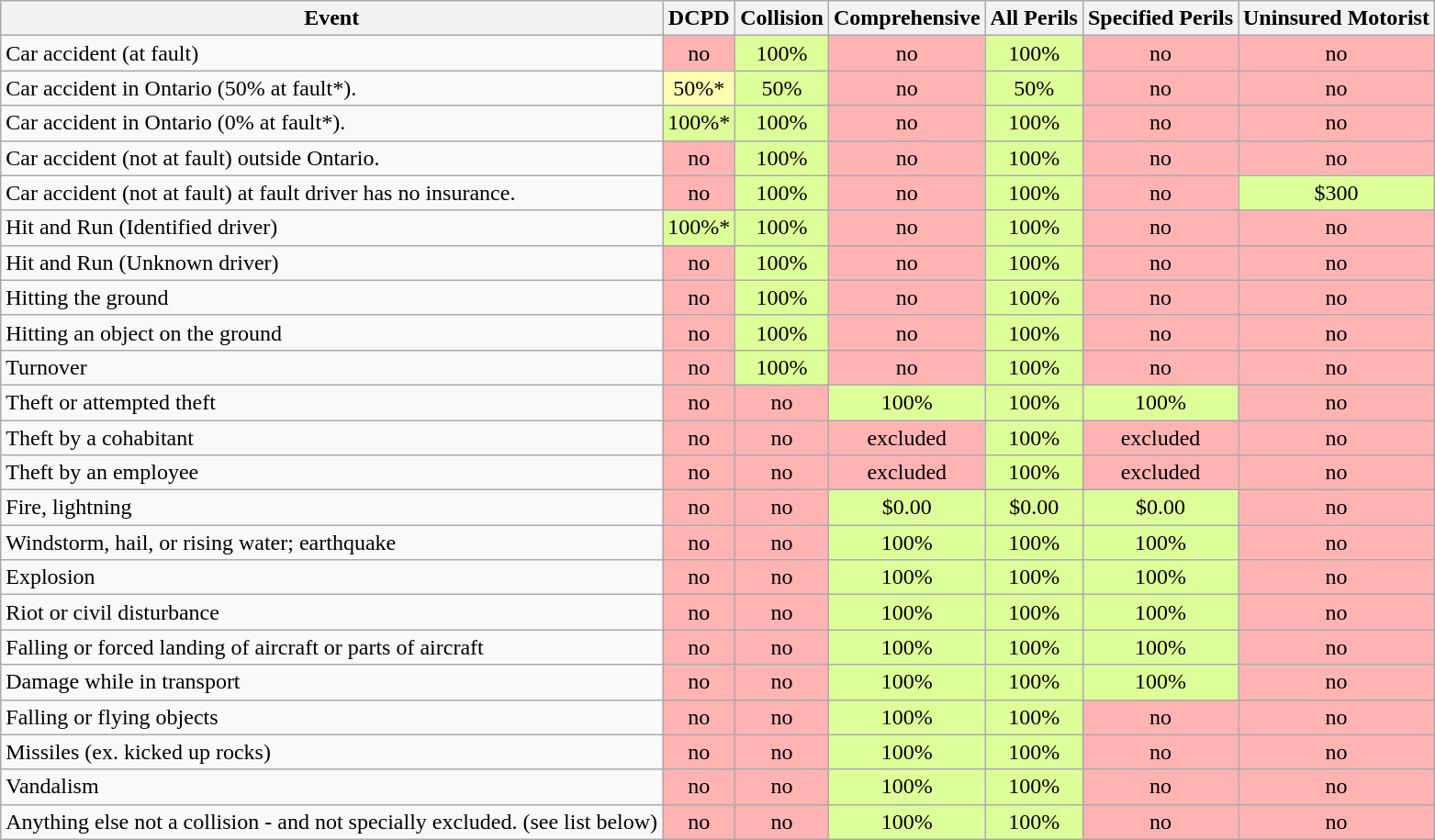<table class="wikitable">
<tr>
<th style="font-weight: bold; background-color: width:200px;">Event</th>
<th style="font-weight: bold; background-color: width:100px;">DCPD</th>
<th style="font-weight: bold; background-color: width:100px;">Collision</th>
<th style="font-weight: bold; background-color: width:100px;">Comprehensive</th>
<th style="font-weight: bold; background-color: width:100px;">All Perils</th>
<th style="font-weight: bold; background-color: width:100px;">Specified Perils</th>
<th style="font-weight: bold; background-color: width:100px;">Uninsured Motorist</th>
</tr>
<tr>
<td>Car accident (at fault)</td>
<td align=center style="background: #ffb3b3">no</td>
<td align=center style="background: #ddff99">100%</td>
<td align=center style="background: #ffb3b3">no</td>
<td align=center style="background: #ddff99">100%</td>
<td align=center style="background: #ffb3b3">no</td>
<td align=center style="background: #ffb3b3">no</td>
</tr>
<tr>
<td>Car accident in Ontario (50% at fault*).</td>
<td align=center style="background: #ffffb3">50%*</td>
<td align=center style="background: #ddff99">50%</td>
<td align=center style="background: #ffb3b3">no</td>
<td align=center style="background: #ddff99">50%</td>
<td align=center style="background: #ffb3b3">no</td>
<td align=center style="background: #ffb3b3">no</td>
</tr>
<tr>
<td>Car accident in Ontario (0% at fault*).</td>
<td align=center style="background: #ddff99">100%*</td>
<td align=center style="background: #ddff99">100%</td>
<td align=center style="background: #ffb3b3">no</td>
<td align=center style="background: #ddff99">100%</td>
<td align=center style="background: #ffb3b3">no</td>
<td align=center style="background: #ffb3b3">no</td>
</tr>
<tr>
<td>Car accident (not at fault) outside Ontario.</td>
<td align=center style="background: #ffb3b3">no</td>
<td align=center style="background: #ddff99">100%</td>
<td align=center style="background: #ffb3b3">no</td>
<td align=center style="background: #ddff99">100%</td>
<td align=center style="background: #ffb3b3">no</td>
<td align=center style="background: #ffb3b3">no</td>
</tr>
<tr>
<td>Car accident (not at fault) at fault driver has no insurance.</td>
<td align=center style="background: #ffb3b3">no</td>
<td align=center style="background: #ddff99">100%</td>
<td align=center style="background: #ffb3b3">no</td>
<td align=center style="background: #ddff99">100%</td>
<td align=center style="background: #ffb3b3">no</td>
<td align=center style="background: #ddff99">$300</td>
</tr>
<tr>
<td>Hit and Run (Identified driver)</td>
<td align=center style="background: #ddff99">100%*</td>
<td align=center style="background: #ddff99">100%</td>
<td align=center style="background: #ffb3b3">no</td>
<td align=center style="background: #ddff99">100%</td>
<td align=center style="background: #ffb3b3">no</td>
<td align=center style="background: #ffb3b3">no</td>
</tr>
<tr>
<td>Hit and Run (Unknown driver)</td>
<td align=center style="background: #ffb3b3">no</td>
<td align=center style="background: #ddff99">100%</td>
<td align=center style="background: #ffb3b3">no</td>
<td align=center style="background: #ddff99">100%</td>
<td align=center style="background: #ffb3b3">no</td>
<td align=center style="background: #ffb3b3">no</td>
</tr>
<tr>
<td>Hitting the ground</td>
<td align=center style="background: #ffb3b3">no</td>
<td align=center style="background: #ddff99">100%</td>
<td align=center style="background: #ffb3b3">no</td>
<td align=center style="background: #ddff99">100%</td>
<td align=center style="background: #ffb3b3">no</td>
<td align=center style="background: #ffb3b3">no</td>
</tr>
<tr>
<td>Hitting an object on the ground</td>
<td align=center style="background: #ffb3b3">no</td>
<td align=center style="background: #ddff99">100%</td>
<td align=center style="background: #ffb3b3">no</td>
<td align=center style="background: #ddff99">100%</td>
<td align=center style="background: #ffb3b3">no</td>
<td align=center style="background: #ffb3b3">no</td>
</tr>
<tr>
<td>Turnover</td>
<td align=center style="background: #ffb3b3">no</td>
<td align=center style="background: #ddff99">100%</td>
<td align=center style="background: #ffb3b3">no</td>
<td align=center style="background: #ddff99">100%</td>
<td align=center style="background: #ffb3b3">no</td>
<td align=center style="background: #ffb3b3">no</td>
</tr>
<tr>
<td>Theft or attempted theft</td>
<td align=center style="background: #ffb3b3">no</td>
<td align=center style="background: #ffb3b3">no</td>
<td align=center style="background: #ddff99">100%</td>
<td align=center style="background: #ddff99">100%</td>
<td align=center style="background: #ddff99">100%</td>
<td align=center style="background: #ffb3b3">no</td>
</tr>
<tr>
<td>Theft by a cohabitant</td>
<td align=center style="background: #ffb3b3">no</td>
<td align=center style="background: #ffb3b3">no</td>
<td align=center style="background: #ffb3b3">excluded</td>
<td align=center style="background: #ddff99">100%</td>
<td align=center style="background: #ffb3b3">excluded</td>
<td align=center style="background: #ffb3b3">no</td>
</tr>
<tr>
<td>Theft by an employee</td>
<td align=center style="background: #ffb3b3">no</td>
<td align=center style="background: #ffb3b3">no</td>
<td align=center style="background: #ffb3b3">excluded</td>
<td align=center style="background: #ddff99">100%</td>
<td align=center style="background: #ffb3b3">excluded</td>
<td align=center style="background: #ffb3b3">no</td>
</tr>
<tr>
<td>Fire, lightning</td>
<td align=center style="background: #ffb3b3">no</td>
<td align=center style="background: #ffb3b3">no</td>
<td align=center style="background: #ddff99">$0.00</td>
<td align=center style="background: #ddff99">$0.00</td>
<td align=center style="background: #ddff99">$0.00</td>
<td align=center style="background: #ffb3b3">no</td>
</tr>
<tr>
<td>Windstorm, hail, or rising water; earthquake</td>
<td align=center style="background: #ffb3b3">no</td>
<td align=center style="background: #ffb3b3">no</td>
<td align=center style="background: #ddff99">100%</td>
<td align=center style="background: #ddff99">100%</td>
<td align=center style="background: #ddff99">100%</td>
<td align=center style="background: #ffb3b3">no</td>
</tr>
<tr>
<td>Explosion</td>
<td align=center style="background: #ffb3b3">no</td>
<td align=center style="background: #ffb3b3">no</td>
<td align=center style="background: #ddff99">100%</td>
<td align=center style="background: #ddff99">100%</td>
<td align=center style="background: #ddff99">100%</td>
<td align=center style="background: #ffb3b3">no</td>
</tr>
<tr>
<td>Riot or civil disturbance</td>
<td align=center style="background: #ffb3b3">no</td>
<td align=center style="background: #ffb3b3">no</td>
<td align=center style="background: #ddff99">100%</td>
<td align=center style="background: #ddff99">100%</td>
<td align=center style="background: #ddff99">100%</td>
<td align=center style="background: #ffb3b3">no</td>
</tr>
<tr>
<td>Falling or forced landing of aircraft or parts of aircraft</td>
<td align=center style="background: #ffb3b3">no</td>
<td align=center style="background: #ffb3b3">no</td>
<td align=center style="background: #ddff99">100%</td>
<td align=center style="background: #ddff99">100%</td>
<td align=center style="background: #ddff99">100%</td>
<td align=center style="background: #ffb3b3">no</td>
</tr>
<tr>
<td>Damage while in transport</td>
<td align=center style="background: #ffb3b3">no</td>
<td align=center style="background: #ffb3b3">no</td>
<td align=center style="background: #ddff99">100%</td>
<td align=center style="background: #ddff99">100%</td>
<td align=center style="background: #ddff99">100%</td>
<td align=center style="background: #ffb3b3">no</td>
</tr>
<tr>
<td>Falling or flying objects</td>
<td align=center style="background: #ffb3b3">no</td>
<td align=center style="background: #ffb3b3">no</td>
<td align=center style="background: #ddff99">100%</td>
<td align=center style="background: #ddff99">100%</td>
<td align=center style="background: #ffb3b3">no</td>
<td align=center style="background: #ffb3b3">no</td>
</tr>
<tr>
<td>Missiles (ex. kicked up rocks)</td>
<td align=center style="background: #ffb3b3">no</td>
<td align=center style="background: #ffb3b3">no</td>
<td align=center style="background: #ddff99">100%</td>
<td align=center style="background: #ddff99">100%</td>
<td align=center style="background: #ffb3b3">no</td>
<td align=center style="background: #ffb3b3">no</td>
</tr>
<tr>
<td>Vandalism</td>
<td align=center style="background: #ffb3b3">no</td>
<td align=center style="background: #ffb3b3">no</td>
<td align=center style="background: #ddff99">100%</td>
<td align=center style="background: #ddff99">100%</td>
<td align=center style="background: #ffb3b3">no</td>
<td align=center style="background: #ffb3b3">no</td>
</tr>
<tr>
<td>Anything else not a collision - and not specially excluded. (see list below)</td>
<td align=center style="background: #ffb3b3">no</td>
<td align=center style="background: #ffb3b3">no</td>
<td align=center style="background: #ddff99">100%</td>
<td align=center style="background: #ddff99">100%</td>
<td align=center style="background: #ffb3b3">no</td>
<td align=center style="background: #ffb3b3">no</td>
</tr>
</table>
